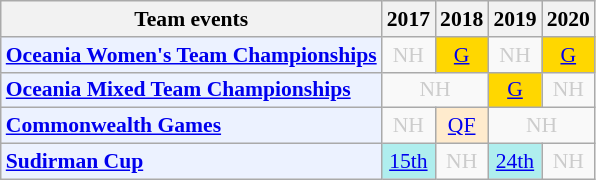<table class="wikitable" style="font-size: 90%; text-align:center">
<tr>
<th>Team events</th>
<th>2017</th>
<th>2018</th>
<th>2019</th>
<th>2020</th>
</tr>
<tr>
<td bgcolor="#ECF2FF"; align="left"><strong><a href='#'>Oceania Women's Team Championships</a></strong></td>
<td style=color:#ccc>NH</td>
<td bgcolor=gold><a href='#'>G</a></td>
<td style=color:#ccc>NH</td>
<td bgcolor=gold><a href='#'>G</a></td>
</tr>
<tr>
<td bgcolor="#ECF2FF"; align="left"><strong><a href='#'>Oceania Mixed Team Championships</a></strong></td>
<td colspan="2" style=color:#ccc>NH</td>
<td bgcolor=gold><a href='#'>G</a></td>
<td style=color:#ccc>NH</td>
</tr>
<tr>
<td bgcolor="#ECF2FF"; align="left"><strong><a href='#'>Commonwealth Games</a></strong></td>
<td style=color:#ccc>NH</td>
<td bgcolor=FFEBCD><a href='#'>QF</a></td>
<td colspan="2" style=color:#ccc>NH</td>
</tr>
<tr>
<td bgcolor="#ECF2FF"; align="left"><strong><a href='#'>Sudirman Cup</a></strong></td>
<td bgcolor=AFEEEE><a href='#'>15th</a></td>
<td style=color:#ccc>NH</td>
<td bgcolor=AFEEEE><a href='#'>24th</a></td>
<td style=color:#ccc>NH</td>
</tr>
</table>
